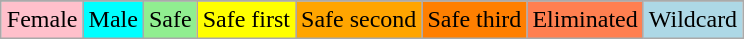<table class="wikitable" style="margin:1em auto; text-align:center;">
<tr>
</tr>
<tr>
<td style="background:pink;">Female</td>
<td style="background:cyan;">Male</td>
<td style="background:lightgreen;" padding-left: 1em;">Safe</td>
<td style="background:yellow;" padding-left: 1em;">Safe first</td>
<td style="background:orange;" padding-left: 1em;">Safe second</td>
<td style="background:#FF7F00;" padding-left: 1em;">Safe third</td>
<td style="background:coral;" padding-left: 1em;">Eliminated</td>
<td style="background:lightblue;" padding-left: 1em;">Wildcard</td>
</tr>
</table>
